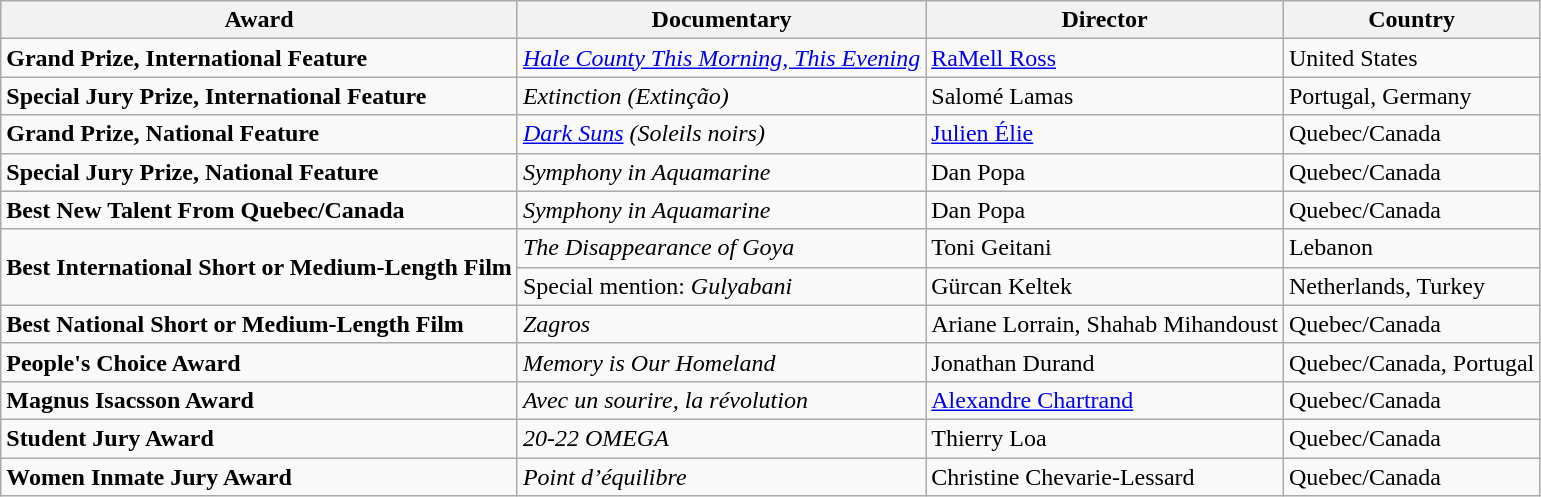<table class="wikitable">
<tr>
<th>Award </th>
<th>Documentary</th>
<th>Director</th>
<th>Country</th>
</tr>
<tr>
<td><strong>Grand Prize, International Feature</strong></td>
<td><em><a href='#'>Hale County This Morning, This Evening</a></em></td>
<td><a href='#'>RaMell Ross</a></td>
<td>United States</td>
</tr>
<tr>
<td><strong>Special Jury Prize, International Feature</strong></td>
<td><em>Extinction (Extinção)</em></td>
<td>Salomé Lamas</td>
<td>Portugal, Germany</td>
</tr>
<tr>
<td><strong>Grand Prize, National Feature</strong></td>
<td><em><a href='#'>Dark Suns</a> (Soleils noirs)</em></td>
<td><a href='#'>Julien Élie</a></td>
<td>Quebec/Canada</td>
</tr>
<tr>
<td><strong>Special Jury Prize, National Feature</strong></td>
<td><em>Symphony in Aquamarine</em></td>
<td>Dan Popa</td>
<td>Quebec/Canada</td>
</tr>
<tr>
<td><strong>Best New Talent From Quebec/Canada</strong></td>
<td><em>Symphony in Aquamarine</em></td>
<td>Dan Popa</td>
<td>Quebec/Canada</td>
</tr>
<tr>
<td rowspan="2"><strong>Best International Short or Medium-Length Film</strong></td>
<td><em>The Disappearance of Goya</em></td>
<td>Toni Geitani</td>
<td>Lebanon</td>
</tr>
<tr>
<td>Special mention: <em>Gulyabani</em></td>
<td>Gürcan Keltek</td>
<td>Netherlands, Turkey</td>
</tr>
<tr>
<td><strong>Best National Short or Medium-Length Film</strong></td>
<td><em>Zagros</em></td>
<td>Ariane Lorrain, Shahab Mihandoust</td>
<td>Quebec/Canada</td>
</tr>
<tr>
<td><strong>People's Choice Award</strong></td>
<td><em>Memory is Our Homeland</em></td>
<td>Jonathan Durand</td>
<td>Quebec/Canada, Portugal</td>
</tr>
<tr>
<td><strong>Magnus Isacsson Award</strong></td>
<td><em>Avec un sourire, la révolution</em></td>
<td><a href='#'>Alexandre Chartrand</a></td>
<td>Quebec/Canada</td>
</tr>
<tr>
<td><strong>Student Jury Award</strong></td>
<td><em>20-22 OMEGA</em></td>
<td>Thierry Loa</td>
<td>Quebec/Canada</td>
</tr>
<tr>
<td><strong>Women Inmate Jury Award</strong></td>
<td><em>Point d’équilibre</em></td>
<td>Christine Chevarie-Lessard</td>
<td>Quebec/Canada</td>
</tr>
</table>
